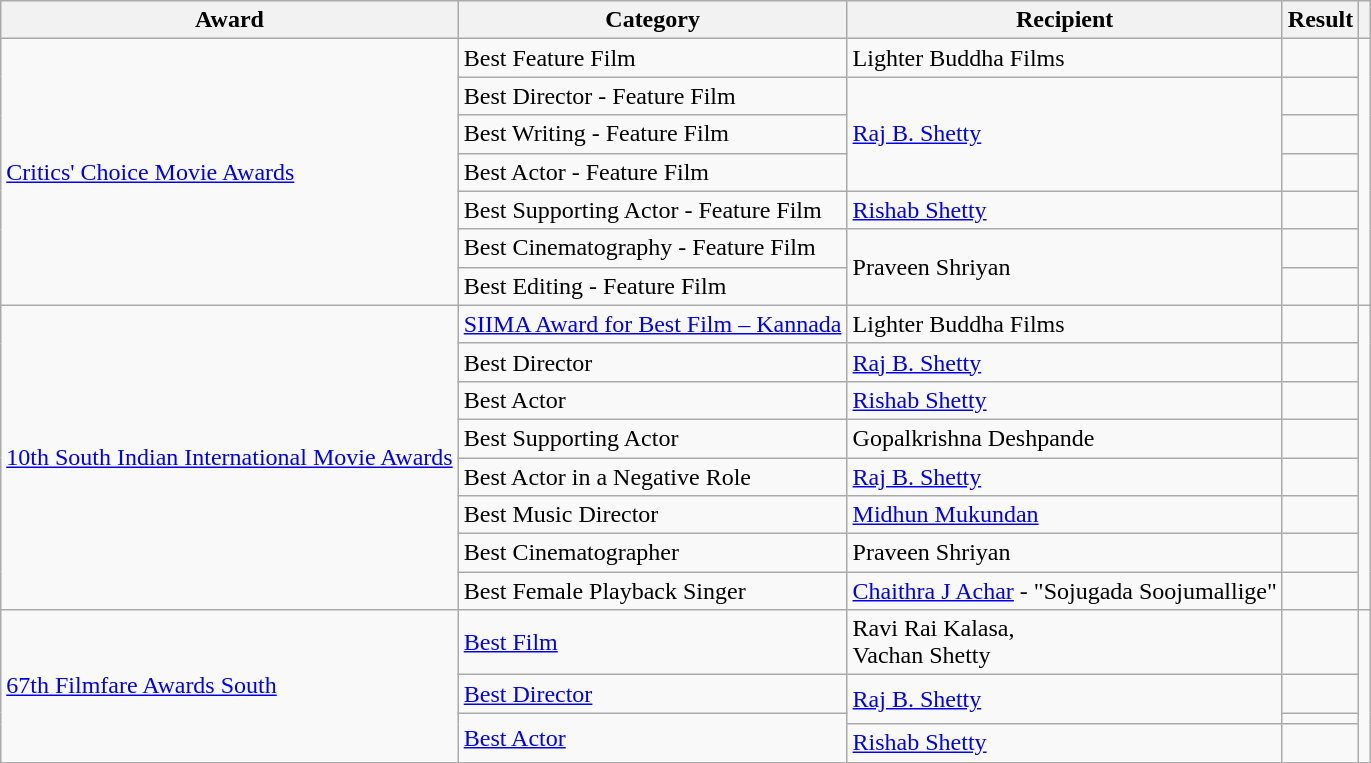<table class="wikitable sortable ">
<tr>
<th scope="col">Award</th>
<th scope="col">Category</th>
<th scope="col">Recipient</th>
<th scope="col">Result</th>
<th class="unsortable"></th>
</tr>
<tr>
<td rowspan="7"><a href='#'>Critics' Choice Movie Awards</a></td>
<td>Best Feature Film</td>
<td>Lighter Buddha Films</td>
<td></td>
<td Rowspan="7"></td>
</tr>
<tr>
<td>Best Director - Feature Film</td>
<td rowspan="3"><a href='#'>Raj B. Shetty</a></td>
<td></td>
</tr>
<tr>
<td>Best Writing - Feature Film</td>
<td></td>
</tr>
<tr>
<td>Best Actor - Feature Film</td>
<td></td>
</tr>
<tr>
<td>Best Supporting Actor - Feature Film</td>
<td><a href='#'>Rishab Shetty</a></td>
<td></td>
</tr>
<tr>
<td>Best Cinematography - Feature Film</td>
<td rowspan="2">Praveen Shriyan</td>
<td></td>
</tr>
<tr>
<td>Best Editing - Feature Film</td>
<td></td>
</tr>
<tr>
<td rowspan=8><a href='#'>10th South Indian International Movie Awards</a></td>
<td><a href='#'>SIIMA Award for Best Film – Kannada</a></td>
<td>Lighter Buddha Films</td>
<td></td>
<td Rowspan="8"></td>
</tr>
<tr>
<td>Best Director</td>
<td><a href='#'>Raj B. Shetty</a></td>
<td></td>
</tr>
<tr>
<td>Best Actor</td>
<td><a href='#'>Rishab Shetty</a></td>
<td></td>
</tr>
<tr>
<td>Best Supporting Actor</td>
<td>Gopalkrishna Deshpande</td>
<td></td>
</tr>
<tr>
<td>Best Actor in a Negative Role</td>
<td><a href='#'>Raj B. Shetty</a></td>
<td></td>
</tr>
<tr>
<td>Best Music Director</td>
<td><a href='#'>Midhun Mukundan</a></td>
<td></td>
</tr>
<tr>
<td>Best Cinematographer</td>
<td>Praveen Shriyan</td>
<td></td>
</tr>
<tr>
<td>Best Female Playback Singer</td>
<td><a href='#'>Chaithra J Achar</a> - "Sojugada Soojumallige"</td>
<td></td>
</tr>
<tr>
<td rowspan=4><a href='#'>67th Filmfare Awards South</a></td>
<td><a href='#'>Best Film</a></td>
<td>Ravi Rai Kalasa,<br>Vachan Shetty</td>
<td></td>
<td rowspan=4></td>
</tr>
<tr>
<td><a href='#'>Best Director</a></td>
<td rowspan=2><a href='#'>Raj B. Shetty</a></td>
<td></td>
</tr>
<tr>
<td rowspan=2><a href='#'>Best Actor</a></td>
<td></td>
</tr>
<tr>
<td><a href='#'>Rishab Shetty</a></td>
<td></td>
</tr>
<tr>
</tr>
</table>
